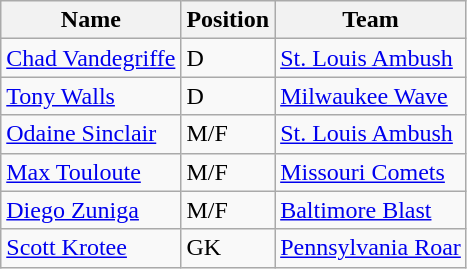<table class="wikitable">
<tr>
<th>Name</th>
<th>Position</th>
<th>Team</th>
</tr>
<tr>
<td><a href='#'>Chad Vandegriffe</a></td>
<td>D</td>
<td><a href='#'>St. Louis Ambush</a></td>
</tr>
<tr>
<td><a href='#'>Tony Walls</a></td>
<td>D</td>
<td><a href='#'>Milwaukee Wave</a></td>
</tr>
<tr>
<td><a href='#'>Odaine Sinclair</a></td>
<td>M/F</td>
<td><a href='#'>St. Louis Ambush</a></td>
</tr>
<tr>
<td><a href='#'>Max Touloute</a></td>
<td>M/F</td>
<td><a href='#'>Missouri Comets</a></td>
</tr>
<tr>
<td><a href='#'>Diego Zuniga</a></td>
<td>M/F</td>
<td><a href='#'>Baltimore Blast</a></td>
</tr>
<tr>
<td><a href='#'>Scott Krotee</a></td>
<td>GK</td>
<td><a href='#'>Pennsylvania Roar</a></td>
</tr>
</table>
